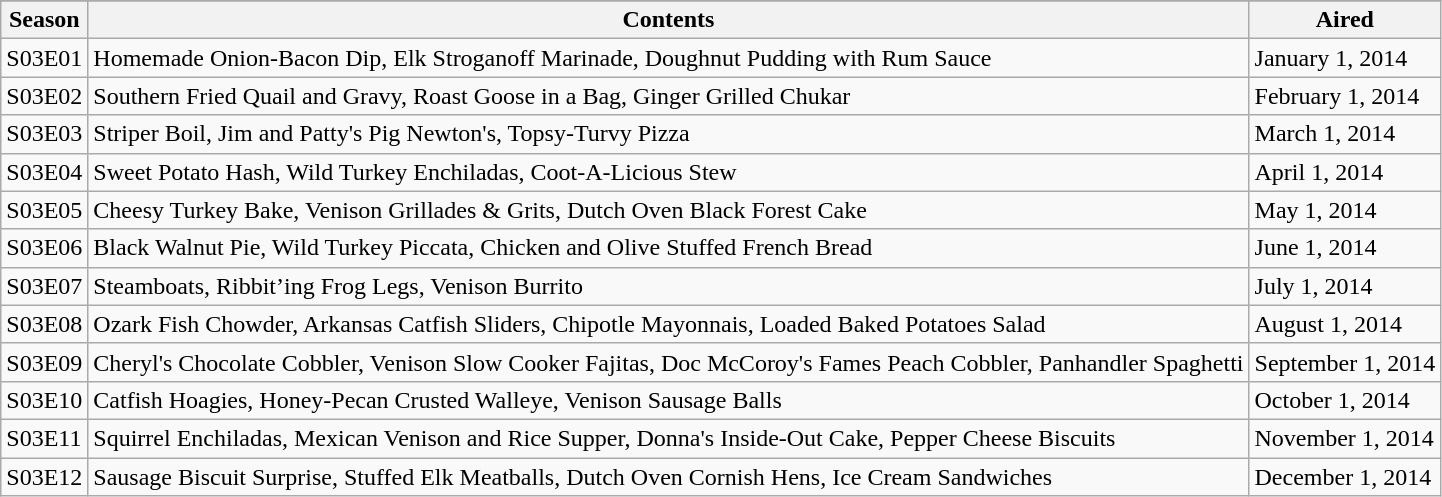<table class="wikitable">
<tr>
</tr>
<tr>
<th>Season</th>
<th>Contents</th>
<th>Aired</th>
</tr>
<tr>
<td>S03E01</td>
<td>Homemade Onion-Bacon Dip, Elk Stroganoff Marinade, Doughnut Pudding with Rum Sauce</td>
<td>January 1, 2014</td>
</tr>
<tr>
<td>S03E02</td>
<td>Southern Fried Quail and Gravy, Roast Goose in a Bag, Ginger Grilled Chukar</td>
<td>February 1, 2014</td>
</tr>
<tr>
<td>S03E03</td>
<td>Striper Boil, Jim and Patty's Pig Newton's, Topsy-Turvy Pizza</td>
<td>March 1, 2014</td>
</tr>
<tr>
<td>S03E04</td>
<td>Sweet Potato Hash, Wild Turkey Enchiladas, Coot-A-Licious Stew</td>
<td>April 1, 2014</td>
</tr>
<tr>
<td>S03E05</td>
<td>Cheesy Turkey Bake, Venison Grillades & Grits, Dutch Oven Black Forest Cake</td>
<td>May 1, 2014</td>
</tr>
<tr>
<td>S03E06</td>
<td>Black Walnut Pie, Wild Turkey Piccata, Chicken and Olive Stuffed French Bread</td>
<td>June 1, 2014</td>
</tr>
<tr>
<td>S03E07</td>
<td>Steamboats, Ribbit’ing Frog Legs, Venison Burrito</td>
<td>July 1, 2014</td>
</tr>
<tr>
<td>S03E08</td>
<td>Ozark Fish Chowder, Arkansas Catfish Sliders, Chipotle Mayonnais, Loaded Baked Potatoes Salad</td>
<td>August 1, 2014</td>
</tr>
<tr>
<td>S03E09</td>
<td>Cheryl's Chocolate Cobbler, Venison Slow Cooker Fajitas, Doc McCoroy's Fames Peach Cobbler, Panhandler Spaghetti</td>
<td>September 1, 2014</td>
</tr>
<tr>
<td>S03E10</td>
<td>Catfish Hoagies, Honey-Pecan Crusted Walleye, Venison Sausage Balls</td>
<td>October 1, 2014</td>
</tr>
<tr>
<td>S03E11</td>
<td>Squirrel Enchiladas, Mexican Venison and Rice Supper, Donna's Inside-Out Cake, Pepper Cheese Biscuits</td>
<td>November 1, 2014</td>
</tr>
<tr>
<td>S03E12</td>
<td>Sausage Biscuit Surprise, Stuffed Elk Meatballs, Dutch Oven Cornish Hens, Ice Cream Sandwiches</td>
<td>December 1, 2014</td>
</tr>
</table>
